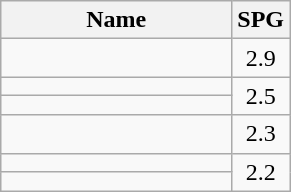<table class=wikitable>
<tr>
<th>Name</th>
<th width="20%">SPG</th>
</tr>
<tr>
<td></td>
<td align=center>2.9</td>
</tr>
<tr>
<td></td>
<td align=center rowspan=2>2.5</td>
</tr>
<tr>
<td></td>
</tr>
<tr>
<td></td>
<td align=center>2.3</td>
</tr>
<tr>
<td></td>
<td align=center rowspan=2>2.2</td>
</tr>
<tr>
<td></td>
</tr>
</table>
